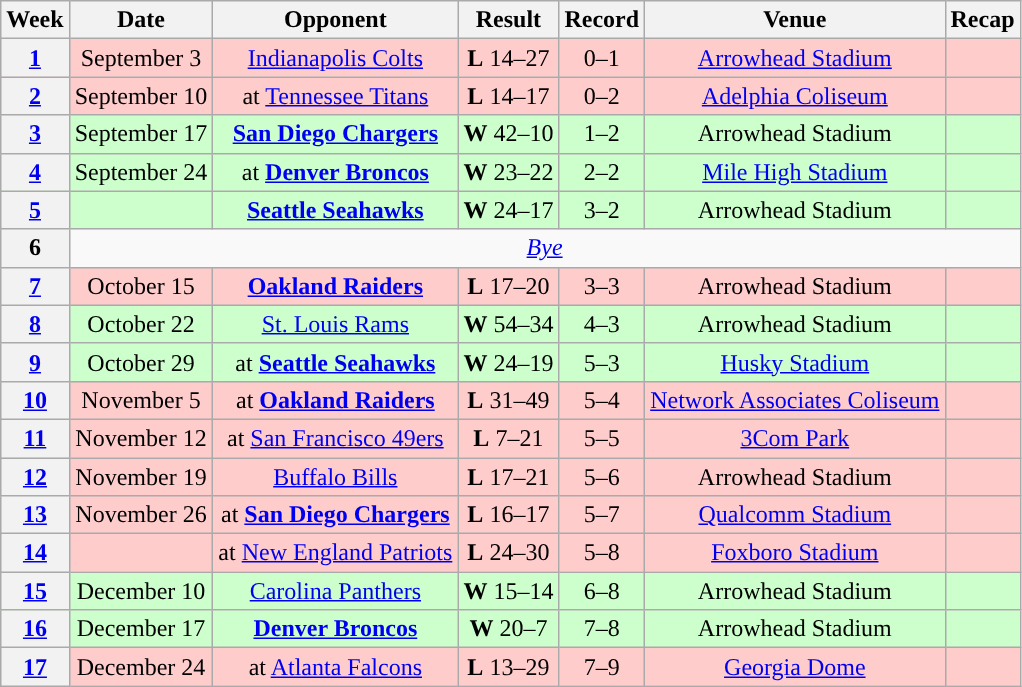<table class="wikitable" style="text-align:center">
<tr>
<th>Week</th>
<th>Date</th>
<th>Opponent</th>
<th>Result</th>
<th>Record</th>
<th>Venue</th>
<th>Recap</th>
</tr>
<tr style="background:#fcc">
<th><a href='#'>1</a></th>
<td>September 3</td>
<td><a href='#'>Indianapolis Colts</a></td>
<td><strong>L</strong> 14–27</td>
<td>0–1</td>
<td><a href='#'>Arrowhead Stadium</a></td>
<td></td>
</tr>
<tr style="background:#fcc">
<th><a href='#'>2</a></th>
<td>September 10</td>
<td>at <a href='#'>Tennessee Titans</a></td>
<td><strong>L</strong> 14–17 </td>
<td>0–2</td>
<td><a href='#'>Adelphia Coliseum</a></td>
<td></td>
</tr>
<tr style="background:#cfc">
<th><a href='#'>3</a></th>
<td>September 17</td>
<td><strong><a href='#'>San Diego Chargers</a></strong></td>
<td><strong>W</strong> 42–10</td>
<td>1–2</td>
<td>Arrowhead Stadium</td>
<td></td>
</tr>
<tr style="background:#cfc">
<th><a href='#'>4</a></th>
<td>September 24</td>
<td>at <strong><a href='#'>Denver Broncos</a></strong></td>
<td><strong>W</strong> 23–22</td>
<td>2–2</td>
<td><a href='#'>Mile High Stadium</a></td>
<td></td>
</tr>
<tr style="background:#cfc">
<th><a href='#'>5</a></th>
<td></td>
<td><strong><a href='#'>Seattle Seahawks</a></strong></td>
<td><strong>W</strong> 24–17</td>
<td>3–2</td>
<td>Arrowhead Stadium</td>
<td></td>
</tr>
<tr>
<th>6</th>
<td colspan="6"><em><a href='#'>Bye</a></em></td>
</tr>
<tr style="background:#fcc">
<th><a href='#'>7</a></th>
<td>October 15</td>
<td><strong><a href='#'>Oakland Raiders</a></strong></td>
<td><strong>L</strong> 17–20</td>
<td>3–3</td>
<td>Arrowhead Stadium</td>
<td></td>
</tr>
<tr style="background:#cfc">
<th><a href='#'>8</a></th>
<td>October 22</td>
<td><a href='#'>St. Louis Rams</a></td>
<td><strong>W</strong> 54–34</td>
<td>4–3</td>
<td>Arrowhead Stadium</td>
<td></td>
</tr>
<tr style="background:#cfc">
<th><a href='#'>9</a></th>
<td>October 29</td>
<td>at <strong><a href='#'>Seattle Seahawks</a></strong></td>
<td><strong>W</strong> 24–19</td>
<td>5–3</td>
<td><a href='#'>Husky Stadium</a></td>
<td></td>
</tr>
<tr style="background:#fcc">
<th><a href='#'>10</a></th>
<td>November 5</td>
<td>at <strong><a href='#'>Oakland Raiders</a></strong></td>
<td><strong>L</strong> 31–49</td>
<td>5–4</td>
<td><a href='#'>Network Associates Coliseum</a></td>
<td></td>
</tr>
<tr style="background:#fcc">
<th><a href='#'>11</a></th>
<td>November 12</td>
<td>at <a href='#'>San Francisco 49ers</a></td>
<td><strong>L</strong> 7–21</td>
<td>5–5</td>
<td><a href='#'>3Com Park</a></td>
<td></td>
</tr>
<tr style="background:#fcc">
<th><a href='#'>12</a></th>
<td>November 19</td>
<td><a href='#'>Buffalo Bills</a></td>
<td><strong>L</strong> 17–21</td>
<td>5–6</td>
<td>Arrowhead Stadium</td>
<td></td>
</tr>
<tr style="background:#fcc">
<th><a href='#'>13</a></th>
<td>November 26</td>
<td>at <strong><a href='#'>San Diego Chargers</a></strong></td>
<td><strong>L</strong> 16–17</td>
<td>5–7</td>
<td><a href='#'>Qualcomm Stadium</a></td>
<td></td>
</tr>
<tr style="background:#fcc">
<th><a href='#'>14</a></th>
<td></td>
<td>at <a href='#'>New England Patriots</a></td>
<td><strong>L</strong> 24–30</td>
<td>5–8</td>
<td><a href='#'>Foxboro Stadium</a></td>
<td></td>
</tr>
<tr style="background:#cfc">
<th><a href='#'>15</a></th>
<td>December 10</td>
<td><a href='#'>Carolina Panthers</a></td>
<td><strong>W</strong> 15–14</td>
<td>6–8</td>
<td>Arrowhead Stadium</td>
<td></td>
</tr>
<tr style="background:#cfc">
<th><a href='#'>16</a></th>
<td>December 17</td>
<td><strong><a href='#'>Denver Broncos</a></strong></td>
<td><strong>W</strong> 20–7</td>
<td>7–8</td>
<td>Arrowhead Stadium</td>
<td></td>
</tr>
<tr style="background:#fcc">
<th><a href='#'>17</a></th>
<td>December 24</td>
<td>at <a href='#'>Atlanta Falcons</a></td>
<td><strong>L</strong> 13–29</td>
<td>7–9</td>
<td><a href='#'>Georgia Dome</a></td>
<td></td>
</tr>
</table>
